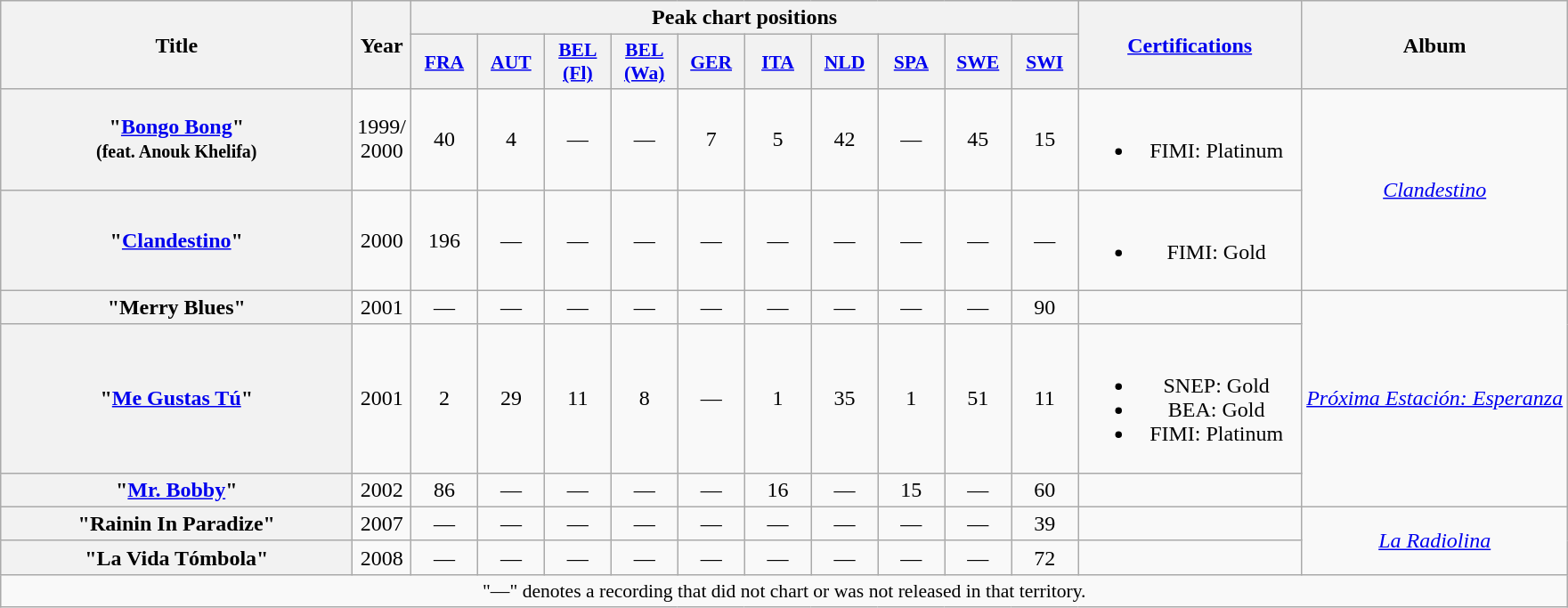<table class="wikitable plainrowheaders" style="text-align:center;">
<tr>
<th scope="col" rowspan="2" style="width:16em;">Title</th>
<th scope="col" rowspan="2">Year</th>
<th colspan="10">Peak chart positions</th>
<th scope="col" rowspan="2" style="width:10em;"><a href='#'>Certifications</a></th>
<th scope="col" rowspan="2">Album</th>
</tr>
<tr>
<th scope="col" style="width:3em;font-size:90%;"><a href='#'>FRA</a><br></th>
<th scope="col" style="width:3em;font-size:90%;"><a href='#'>AUT</a><br></th>
<th scope="col" style="width:3em;font-size:90%;"><a href='#'>BEL<br>(Fl)</a><br></th>
<th scope="col" style="width:3em;font-size:90%;"><a href='#'>BEL<br>(Wa)</a><br></th>
<th scope="col" style="width:3em;font-size:90%;"><a href='#'>GER</a><br></th>
<th scope="col" style="width:3em;font-size:90%;"><a href='#'>ITA</a><br></th>
<th scope="col" style="width:3em;font-size:90%;"><a href='#'>NLD</a><br></th>
<th scope="col" style="width:3em;font-size:90%;"><a href='#'>SPA</a><br></th>
<th scope="col" style="width:3em;font-size:90%;"><a href='#'>SWE</a><br></th>
<th scope="col" style="width:3em;font-size:90%;"><a href='#'>SWI</a><br></th>
</tr>
<tr>
<th scope="row">"<a href='#'>Bongo Bong</a>" <br><small>(feat. Anouk Khelifa)</small></th>
<td>1999/<br>2000</td>
<td>40</td>
<td>4</td>
<td>—</td>
<td>—</td>
<td>7</td>
<td>5</td>
<td>42</td>
<td>—</td>
<td>45</td>
<td>15</td>
<td><br><ul><li>FIMI: Platinum</li></ul></td>
<td rowspan="2"><em><a href='#'>Clandestino</a></em></td>
</tr>
<tr>
<th scope="row">"<a href='#'>Clandestino</a>"</th>
<td>2000</td>
<td>196</td>
<td>—</td>
<td>—</td>
<td>—</td>
<td>—</td>
<td>—</td>
<td>—</td>
<td>—</td>
<td>—</td>
<td>—</td>
<td><br><ul><li>FIMI: Gold</li></ul></td>
</tr>
<tr>
<th scope="row">"Merry Blues"</th>
<td>2001</td>
<td>—</td>
<td>—</td>
<td>—</td>
<td>—</td>
<td>—</td>
<td>—</td>
<td>—</td>
<td>—</td>
<td>—</td>
<td>90</td>
<td></td>
<td rowspan="3"><em><a href='#'>Próxima Estación: Esperanza</a></em></td>
</tr>
<tr>
<th scope="row">"<a href='#'>Me Gustas Tú</a>"</th>
<td>2001</td>
<td>2</td>
<td>29</td>
<td>11</td>
<td>8</td>
<td>—</td>
<td>1</td>
<td>35</td>
<td>1</td>
<td>51</td>
<td>11</td>
<td><br><ul><li>SNEP: Gold</li><li>BEA: Gold</li><li>FIMI: Platinum</li></ul></td>
</tr>
<tr>
<th scope="row">"<a href='#'>Mr. Bobby</a>"</th>
<td>2002</td>
<td>86</td>
<td>—</td>
<td>—</td>
<td>—</td>
<td>—</td>
<td>16</td>
<td>—</td>
<td>15</td>
<td>—</td>
<td>60</td>
<td></td>
</tr>
<tr>
<th scope="row">"Rainin In Paradize"</th>
<td>2007</td>
<td>—</td>
<td>—</td>
<td>—</td>
<td>—</td>
<td>—</td>
<td>—</td>
<td>—</td>
<td>—</td>
<td>—</td>
<td>39</td>
<td></td>
<td rowspan="2"><em><a href='#'>La Radiolina</a></em></td>
</tr>
<tr>
<th scope="row">"La Vida Tómbola"</th>
<td>2008</td>
<td>—</td>
<td>—</td>
<td>—</td>
<td>—</td>
<td>—</td>
<td>—</td>
<td>—</td>
<td>—</td>
<td>—</td>
<td>72</td>
<td></td>
</tr>
<tr>
<td colspan="14" style="font-size:90%">"—" denotes a recording that did not chart or was not released in that territory.</td>
</tr>
</table>
